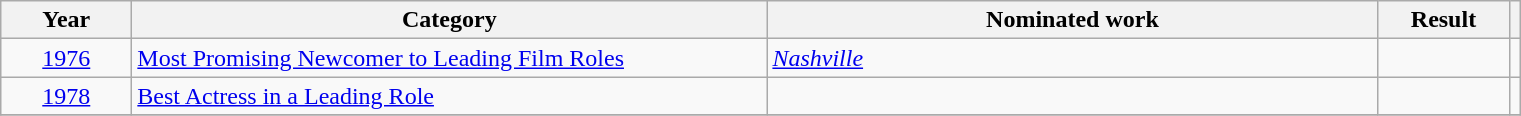<table class=wikitable>
<tr>
<th scope="col" style="width:5em;">Year</th>
<th scope="col" style="width:26em;">Category</th>
<th scope="col" style="width:25em;">Nominated work</th>
<th scope="col" style="width:5em;">Result</th>
<th></th>
</tr>
<tr>
<td style="text-align:center;"><a href='#'>1976</a></td>
<td><a href='#'>Most Promising Newcomer to Leading Film Roles</a></td>
<td><em><a href='#'>Nashville</a></em></td>
<td></td>
<td style="text-align:center;"></td>
</tr>
<tr>
<td style="text-align:center;"><a href='#'>1978</a></td>
<td><a href='#'>Best Actress in a Leading Role</a></td>
<td></td>
<td></td>
<td style="text-align:center;"></td>
</tr>
<tr>
</tr>
</table>
